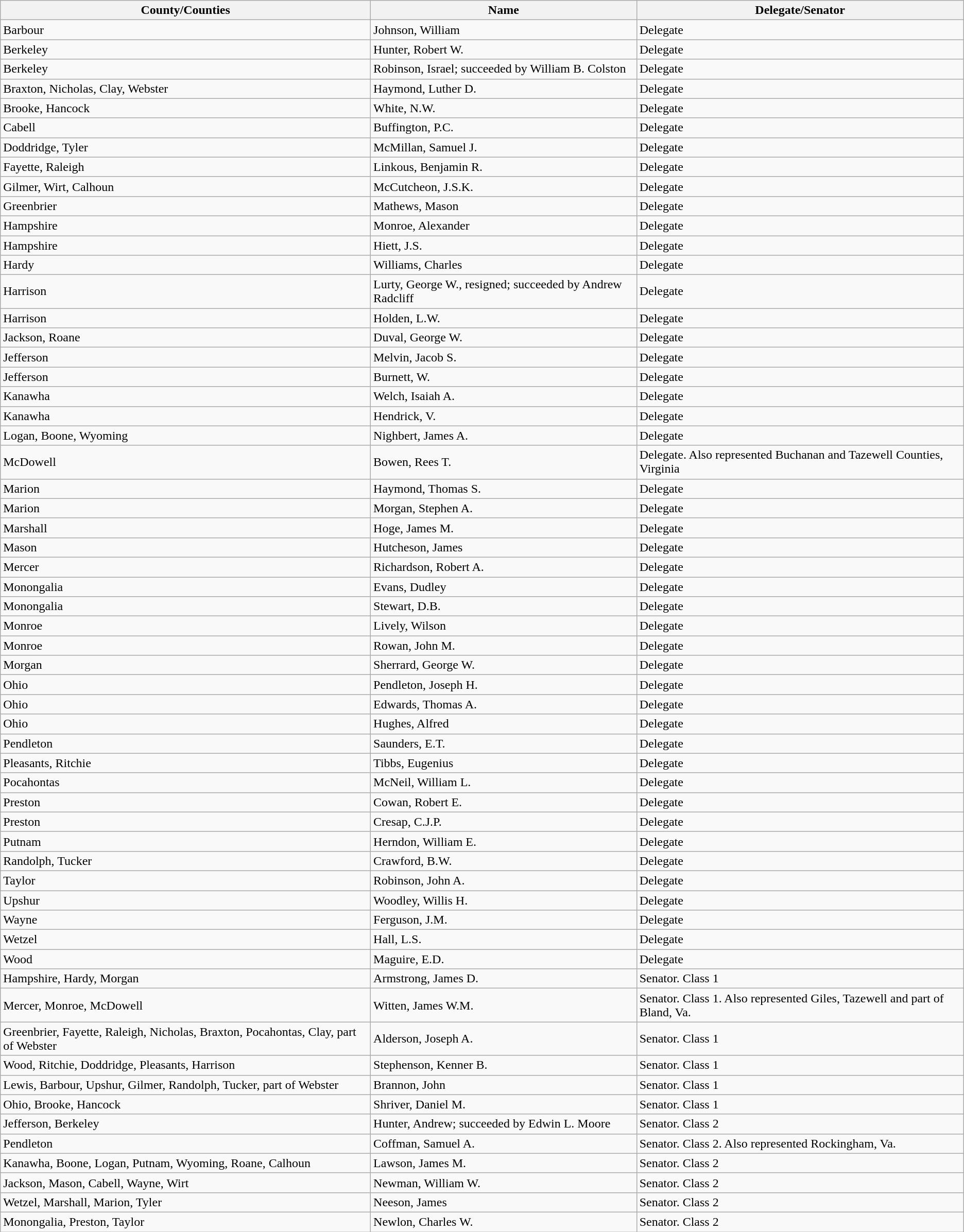<table class="wikitable">
<tr>
<th>County/Counties</th>
<th>Name</th>
<th>Delegate/Senator</th>
</tr>
<tr>
<td>Barbour</td>
<td>Johnson, William</td>
<td>Delegate</td>
</tr>
<tr>
<td>Berkeley</td>
<td>Hunter, Robert W.</td>
<td>Delegate</td>
</tr>
<tr>
<td>Berkeley</td>
<td>Robinson, Israel; succeeded by William B. Colston</td>
<td>Delegate</td>
</tr>
<tr>
<td>Braxton, Nicholas, Clay, Webster</td>
<td>Haymond, Luther D.</td>
<td>Delegate</td>
</tr>
<tr>
<td>Brooke, Hancock</td>
<td>White, N.W.</td>
<td>Delegate</td>
</tr>
<tr>
<td>Cabell</td>
<td>Buffington, P.C.</td>
<td>Delegate</td>
</tr>
<tr>
<td>Doddridge, Tyler</td>
<td>McMillan, Samuel J.</td>
<td>Delegate</td>
</tr>
<tr>
<td>Fayette, Raleigh</td>
<td>Linkous, Benjamin R.</td>
<td>Delegate</td>
</tr>
<tr>
<td>Gilmer, Wirt, Calhoun</td>
<td>McCutcheon, J.S.K.</td>
<td>Delegate</td>
</tr>
<tr>
<td>Greenbrier</td>
<td>Mathews, Mason</td>
<td>Delegate</td>
</tr>
<tr>
<td>Hampshire</td>
<td>Monroe, Alexander</td>
<td>Delegate</td>
</tr>
<tr>
<td>Hampshire</td>
<td>Hiett, J.S.</td>
<td>Delegate</td>
</tr>
<tr>
<td>Hardy</td>
<td>Williams, Charles</td>
<td>Delegate</td>
</tr>
<tr>
<td>Harrison</td>
<td>Lurty, George W., resigned; succeeded by Andrew Radcliff</td>
<td>Delegate</td>
</tr>
<tr>
<td>Harrison</td>
<td>Holden, L.W.</td>
<td>Delegate</td>
</tr>
<tr>
<td>Jackson, Roane</td>
<td>Duval, George W.</td>
<td>Delegate</td>
</tr>
<tr>
<td>Jefferson</td>
<td>Melvin, Jacob S.</td>
<td>Delegate</td>
</tr>
<tr>
<td>Jefferson</td>
<td>Burnett, W.</td>
<td>Delegate</td>
</tr>
<tr>
<td>Kanawha</td>
<td>Welch, Isaiah A.</td>
<td>Delegate</td>
</tr>
<tr>
<td>Kanawha</td>
<td>Hendrick, V.</td>
<td>Delegate</td>
</tr>
<tr>
<td>Logan, Boone, Wyoming</td>
<td>Nighbert, James A.</td>
<td>Delegate</td>
</tr>
<tr>
<td>McDowell</td>
<td>Bowen, Rees T.</td>
<td>Delegate. Also represented Buchanan and Tazewell Counties, Virginia</td>
</tr>
<tr>
<td>Marion</td>
<td>Haymond, Thomas S.</td>
<td>Delegate</td>
</tr>
<tr>
<td>Marion</td>
<td>Morgan, Stephen A.</td>
<td>Delegate</td>
</tr>
<tr>
<td>Marshall</td>
<td>Hoge, James M.</td>
<td>Delegate</td>
</tr>
<tr>
<td>Mason</td>
<td>Hutcheson, James</td>
<td>Delegate</td>
</tr>
<tr>
<td>Mercer</td>
<td>Richardson, Robert A.</td>
<td>Delegate</td>
</tr>
<tr>
<td>Monongalia</td>
<td>Evans, Dudley</td>
<td>Delegate</td>
</tr>
<tr>
<td>Monongalia</td>
<td>Stewart, D.B.</td>
<td>Delegate</td>
</tr>
<tr>
<td>Monroe</td>
<td>Lively, Wilson</td>
<td>Delegate</td>
</tr>
<tr>
<td>Monroe</td>
<td>Rowan, John M.</td>
<td>Delegate</td>
</tr>
<tr>
<td>Morgan</td>
<td>Sherrard, George W.</td>
<td>Delegate</td>
</tr>
<tr>
<td>Ohio</td>
<td>Pendleton, Joseph H.</td>
<td>Delegate</td>
</tr>
<tr>
<td>Ohio</td>
<td>Edwards, Thomas A.</td>
<td>Delegate</td>
</tr>
<tr>
<td>Ohio</td>
<td>Hughes, Alfred</td>
<td>Delegate</td>
</tr>
<tr>
<td>Pendleton</td>
<td>Saunders, E.T.</td>
<td>Delegate</td>
</tr>
<tr>
<td>Pleasants, Ritchie</td>
<td>Tibbs, Eugenius</td>
<td>Delegate</td>
</tr>
<tr>
<td>Pocahontas</td>
<td>McNeil, William L.</td>
<td>Delegate</td>
</tr>
<tr>
<td>Preston</td>
<td>Cowan, Robert E.</td>
<td>Delegate</td>
</tr>
<tr>
<td>Preston</td>
<td>Cresap, C.J.P.</td>
<td>Delegate</td>
</tr>
<tr>
<td>Putnam</td>
<td>Herndon, William E.</td>
<td>Delegate</td>
</tr>
<tr>
<td>Randolph, Tucker</td>
<td>Crawford, B.W.</td>
<td>Delegate</td>
</tr>
<tr>
<td>Taylor</td>
<td>Robinson, John A.</td>
<td>Delegate</td>
</tr>
<tr>
<td>Upshur</td>
<td>Woodley, Willis H.</td>
<td>Delegate</td>
</tr>
<tr>
<td>Wayne</td>
<td>Ferguson, J.M.</td>
<td>Delegate</td>
</tr>
<tr>
<td>Wetzel</td>
<td>Hall, L.S.</td>
<td>Delegate</td>
</tr>
<tr>
<td>Wood</td>
<td>Maguire, E.D.</td>
<td>Delegate</td>
</tr>
<tr>
<td>Hampshire, Hardy, Morgan</td>
<td>Armstrong, James D.</td>
<td>Senator. Class 1</td>
</tr>
<tr>
<td>Mercer, Monroe, McDowell</td>
<td>Witten, James W.M.</td>
<td>Senator. Class 1. Also represented Giles, Tazewell and part of Bland, Va.</td>
</tr>
<tr>
<td>Greenbrier, Fayette, Raleigh, Nicholas, Braxton, Pocahontas, Clay, part of Webster</td>
<td>Alderson, Joseph A.</td>
<td>Senator. Class 1</td>
</tr>
<tr>
<td>Wood, Ritchie, Doddridge, Pleasants, Harrison</td>
<td>Stephenson, Kenner B.</td>
<td>Senator. Class 1</td>
</tr>
<tr>
<td>Lewis, Barbour, Upshur, Gilmer, Randolph, Tucker, part of Webster</td>
<td>Brannon, John</td>
<td>Senator. Class 1</td>
</tr>
<tr>
<td>Ohio, Brooke, Hancock</td>
<td>Shriver, Daniel M.</td>
<td>Senator. Class 1</td>
</tr>
<tr>
<td>Jefferson, Berkeley</td>
<td>Hunter, Andrew; succeeded by Edwin L. Moore</td>
<td>Senator. Class 2</td>
</tr>
<tr>
<td>Pendleton</td>
<td>Coffman, Samuel A.</td>
<td>Senator. Class 2. Also represented Rockingham, Va.</td>
</tr>
<tr>
<td>Kanawha, Boone, Logan, Putnam, Wyoming, Roane, Calhoun</td>
<td>Lawson, James M.</td>
<td>Senator. Class 2</td>
</tr>
<tr>
<td>Jackson, Mason, Cabell, Wayne, Wirt</td>
<td>Newman, William W.</td>
<td>Senator. Class 2</td>
</tr>
<tr>
<td>Wetzel, Marshall, Marion, Tyler</td>
<td>Neeson, James</td>
<td>Senator. Class 2</td>
</tr>
<tr>
<td>Monongalia, Preston, Taylor</td>
<td>Newlon, Charles W.</td>
<td>Senator. Class 2</td>
</tr>
</table>
